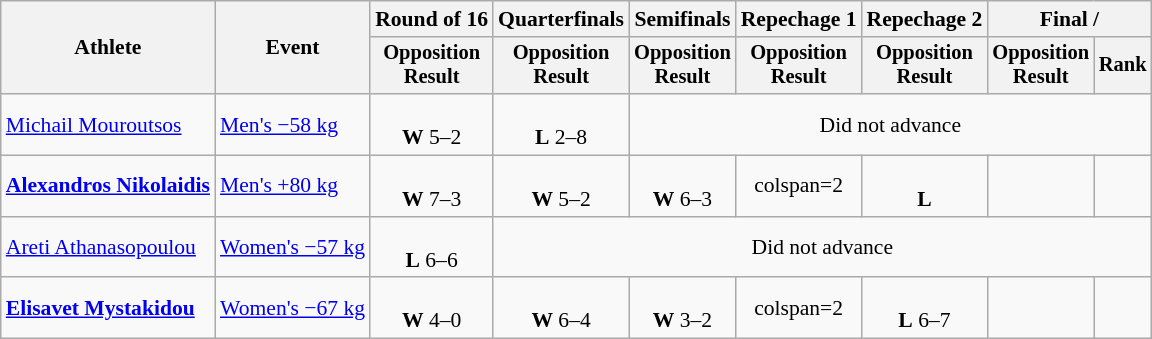<table class="wikitable" style="font-size:90%;">
<tr>
<th rowspan=2>Athlete</th>
<th rowspan=2>Event</th>
<th>Round of 16</th>
<th>Quarterfinals</th>
<th>Semifinals</th>
<th>Repechage 1</th>
<th>Repechage 2</th>
<th colspan=2>Final / </th>
</tr>
<tr style="font-size:95%">
<th>Opposition<br>Result</th>
<th>Opposition<br>Result</th>
<th>Opposition<br>Result</th>
<th>Opposition<br>Result</th>
<th>Opposition<br>Result</th>
<th>Opposition<br>Result</th>
<th>Rank</th>
</tr>
<tr align=center>
<td align=left><a href='#'>Michail Mouroutsos</a></td>
<td align=left><a href='#'>Men's −58 kg</a></td>
<td><br><strong>W</strong> 5–2</td>
<td><br><strong>L</strong> 2–8</td>
<td colspan=5>Did not advance</td>
</tr>
<tr align=center>
<td align=left><strong><a href='#'>Alexandros Nikolaidis</a></strong></td>
<td align=left><a href='#'>Men's +80 kg</a></td>
<td><br><strong>W</strong> 7–3</td>
<td><br><strong>W</strong> 5–2</td>
<td><br><strong>W</strong> 6–3</td>
<td>colspan=2 </td>
<td><br><strong>L</strong> </td>
<td></td>
</tr>
<tr align=center>
<td align=left><a href='#'>Areti Athanasopoulou</a></td>
<td align=left><a href='#'>Women's −57 kg</a></td>
<td><br><strong>L</strong> 6–6 </td>
<td colspan=6>Did not advance</td>
</tr>
<tr align=center>
<td align=left><strong><a href='#'>Elisavet Mystakidou</a></strong></td>
<td align=left><a href='#'>Women's −67 kg</a></td>
<td><br><strong>W</strong> 4–0</td>
<td><br><strong>W</strong> 6–4</td>
<td><br><strong>W</strong> 3–2</td>
<td>colspan=2 </td>
<td><br><strong>L</strong> 6–7</td>
<td></td>
</tr>
</table>
